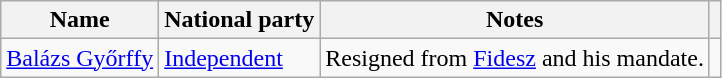<table class="sortable wikitable">
<tr>
<th>Name</th>
<th>National party</th>
<th>Notes</th>
<th></th>
</tr>
<tr>
<td><a href='#'>Balázs Győrffy</a></td>
<td> <a href='#'>Independent</a></td>
<td>Resigned from <a href='#'>Fidesz</a> and his mandate.</td>
<td></td>
</tr>
</table>
